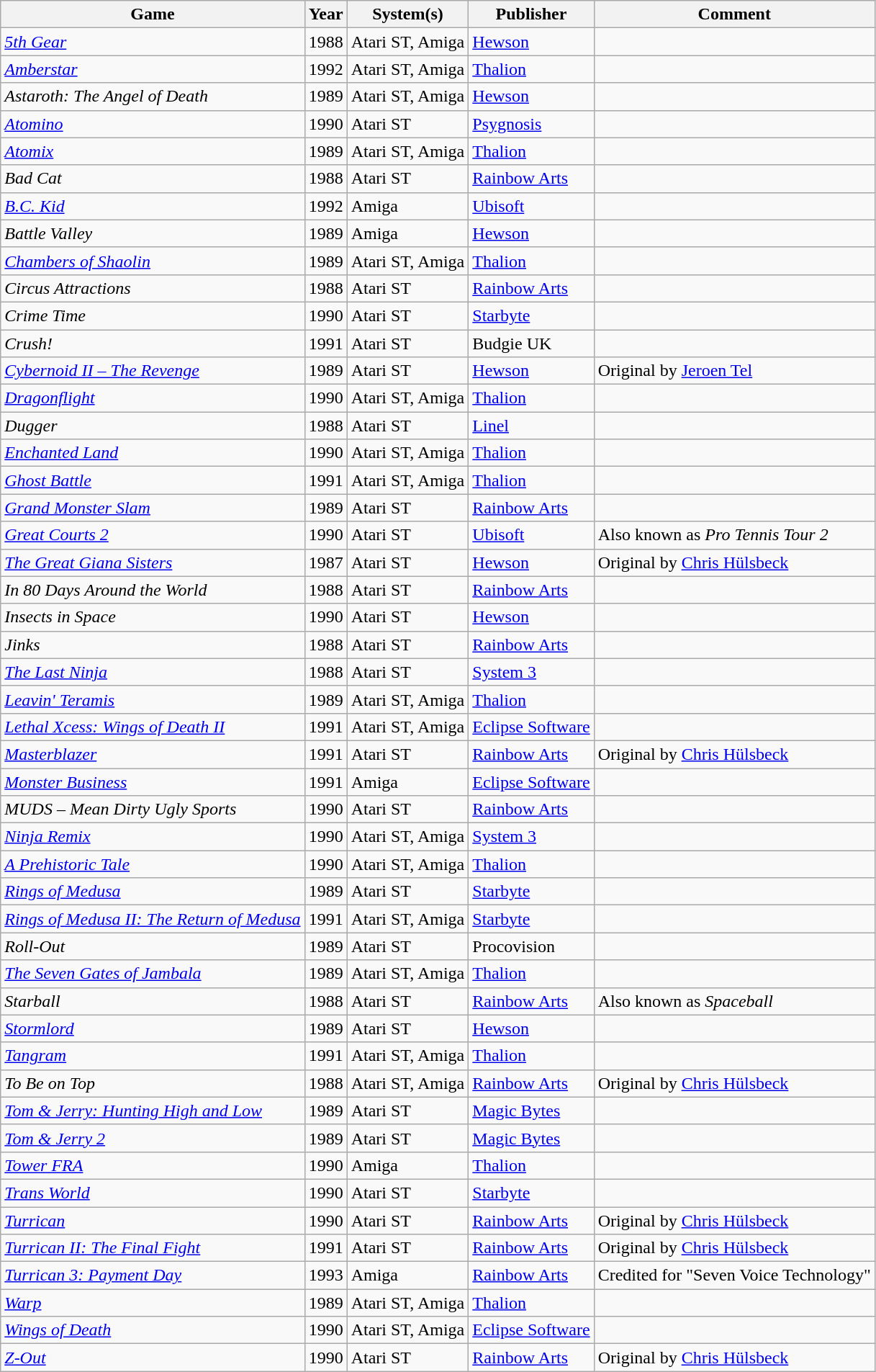<table class="wikitable sortable">
<tr>
<th>Game</th>
<th>Year</th>
<th>System(s)</th>
<th>Publisher</th>
<th>Comment</th>
</tr>
<tr>
<td><em><a href='#'>5th Gear</a></em></td>
<td>1988</td>
<td>Atari ST, Amiga</td>
<td><a href='#'>Hewson</a></td>
<td></td>
</tr>
<tr>
<td><em><a href='#'>Amberstar</a></em></td>
<td>1992</td>
<td>Atari ST, Amiga</td>
<td><a href='#'>Thalion</a></td>
<td></td>
</tr>
<tr>
<td><em>Astaroth: The Angel of Death</em></td>
<td>1989</td>
<td>Atari ST, Amiga</td>
<td><a href='#'>Hewson</a></td>
<td></td>
</tr>
<tr>
<td><em><a href='#'>Atomino</a></em></td>
<td>1990</td>
<td>Atari ST</td>
<td><a href='#'>Psygnosis</a></td>
<td></td>
</tr>
<tr>
<td><em><a href='#'>Atomix</a></em></td>
<td>1989</td>
<td>Atari ST, Amiga</td>
<td><a href='#'>Thalion</a></td>
<td></td>
</tr>
<tr>
<td><em>Bad Cat</em></td>
<td>1988</td>
<td>Atari ST</td>
<td><a href='#'>Rainbow Arts</a></td>
<td></td>
</tr>
<tr>
<td><em><a href='#'>B.C. Kid</a></em></td>
<td>1992</td>
<td>Amiga</td>
<td><a href='#'>Ubisoft</a></td>
<td></td>
</tr>
<tr>
<td><em>Battle Valley</em></td>
<td>1989</td>
<td>Amiga</td>
<td><a href='#'>Hewson</a></td>
<td></td>
</tr>
<tr>
<td><em><a href='#'>Chambers of Shaolin</a></em></td>
<td>1989</td>
<td>Atari ST, Amiga</td>
<td><a href='#'>Thalion</a></td>
<td></td>
</tr>
<tr>
<td><em>Circus Attractions</em></td>
<td>1988</td>
<td>Atari ST</td>
<td><a href='#'>Rainbow Arts</a></td>
<td></td>
</tr>
<tr>
<td><em>Crime Time</em></td>
<td>1990</td>
<td>Atari ST</td>
<td><a href='#'>Starbyte</a></td>
<td></td>
</tr>
<tr>
<td><em>Crush!</em></td>
<td>1991</td>
<td>Atari ST</td>
<td>Budgie UK</td>
<td></td>
</tr>
<tr>
<td><a href='#'><em>Cybernoid II – The Revenge</em></a></td>
<td>1989</td>
<td>Atari ST</td>
<td><a href='#'>Hewson</a></td>
<td>Original by <a href='#'>Jeroen Tel</a></td>
</tr>
<tr>
<td><em><a href='#'>Dragonflight</a></em></td>
<td>1990</td>
<td>Atari ST, Amiga</td>
<td><a href='#'>Thalion</a></td>
<td></td>
</tr>
<tr>
<td><em>Dugger</em></td>
<td>1988</td>
<td>Atari ST</td>
<td><a href='#'>Linel</a></td>
<td></td>
</tr>
<tr>
<td><em><a href='#'>Enchanted Land</a></em></td>
<td>1990</td>
<td>Atari ST, Amiga</td>
<td><a href='#'>Thalion</a></td>
<td></td>
</tr>
<tr>
<td><em><a href='#'>Ghost Battle</a></em></td>
<td>1991</td>
<td>Atari ST, Amiga</td>
<td><a href='#'>Thalion</a></td>
<td></td>
</tr>
<tr>
<td><em><a href='#'>Grand Monster Slam</a></em></td>
<td>1989</td>
<td>Atari ST</td>
<td><a href='#'>Rainbow Arts</a></td>
<td></td>
</tr>
<tr>
<td><em><a href='#'>Great Courts 2</a></em></td>
<td>1990</td>
<td>Atari ST</td>
<td><a href='#'>Ubisoft</a></td>
<td>Also known as <em>Pro Tennis Tour 2</em></td>
</tr>
<tr>
<td><em><a href='#'>The Great Giana Sisters</a></em></td>
<td>1987</td>
<td>Atari ST</td>
<td><a href='#'>Hewson</a></td>
<td>Original by <a href='#'>Chris Hülsbeck</a></td>
</tr>
<tr>
<td><em>In 80 Days Around the World</em></td>
<td>1988</td>
<td>Atari ST</td>
<td><a href='#'>Rainbow Arts</a></td>
<td></td>
</tr>
<tr>
<td><em>Insects in Space</em></td>
<td>1990</td>
<td>Atari ST</td>
<td><a href='#'>Hewson</a></td>
<td></td>
</tr>
<tr>
<td><em>Jinks</em></td>
<td>1988</td>
<td>Atari ST</td>
<td><a href='#'>Rainbow Arts</a></td>
<td></td>
</tr>
<tr>
<td><em><a href='#'>The Last Ninja</a></em></td>
<td>1988</td>
<td>Atari ST</td>
<td><a href='#'>System 3</a></td>
<td></td>
</tr>
<tr>
<td><em><a href='#'>Leavin' Teramis</a></em></td>
<td>1989</td>
<td>Atari ST, Amiga</td>
<td><a href='#'>Thalion</a></td>
<td></td>
</tr>
<tr>
<td><em><a href='#'>Lethal Xcess: Wings of Death II</a></em></td>
<td>1991</td>
<td>Atari ST, Amiga</td>
<td><a href='#'>Eclipse Software</a></td>
<td></td>
</tr>
<tr>
<td><em><a href='#'>Masterblazer</a></em></td>
<td>1991</td>
<td>Atari ST</td>
<td><a href='#'>Rainbow Arts</a></td>
<td>Original by <a href='#'>Chris Hülsbeck</a></td>
</tr>
<tr>
<td><em><a href='#'>Monster Business</a></em></td>
<td>1991</td>
<td>Amiga</td>
<td><a href='#'>Eclipse Software</a></td>
<td></td>
</tr>
<tr>
<td><em>MUDS – Mean Dirty Ugly Sports</em></td>
<td>1990</td>
<td>Atari ST</td>
<td><a href='#'>Rainbow Arts</a></td>
<td></td>
</tr>
<tr>
<td><em><a href='#'>Ninja Remix</a></em></td>
<td>1990</td>
<td>Atari ST, Amiga</td>
<td><a href='#'>System 3</a></td>
<td></td>
</tr>
<tr>
<td><em><a href='#'>A Prehistoric Tale</a></em></td>
<td>1990</td>
<td>Atari ST, Amiga</td>
<td><a href='#'>Thalion</a></td>
<td></td>
</tr>
<tr>
<td><em><a href='#'>Rings of Medusa</a></em></td>
<td>1989</td>
<td>Atari ST</td>
<td><a href='#'>Starbyte</a></td>
<td></td>
</tr>
<tr>
<td><em><a href='#'>Rings of Medusa II: The Return of Medusa</a></em></td>
<td>1991</td>
<td>Atari ST, Amiga</td>
<td><a href='#'>Starbyte</a></td>
<td></td>
</tr>
<tr>
<td><em>Roll-Out</em></td>
<td>1989</td>
<td>Atari ST</td>
<td>Procovision</td>
<td></td>
</tr>
<tr>
<td><em><a href='#'>The Seven Gates of Jambala</a></em></td>
<td>1989</td>
<td>Atari ST, Amiga</td>
<td><a href='#'>Thalion</a></td>
<td></td>
</tr>
<tr>
<td><em>Starball</em></td>
<td>1988</td>
<td>Atari ST</td>
<td><a href='#'>Rainbow Arts</a></td>
<td>Also known as <em>Spaceball</em></td>
</tr>
<tr>
<td><em><a href='#'>Stormlord</a></em></td>
<td>1989</td>
<td>Atari ST</td>
<td><a href='#'>Hewson</a></td>
<td></td>
</tr>
<tr>
<td><em><a href='#'>Tangram</a></em></td>
<td>1991</td>
<td>Atari ST, Amiga</td>
<td><a href='#'>Thalion</a></td>
<td></td>
</tr>
<tr>
<td><em>To Be on Top</em></td>
<td>1988</td>
<td>Atari ST, Amiga</td>
<td><a href='#'>Rainbow Arts</a></td>
<td>Original by <a href='#'>Chris Hülsbeck</a></td>
</tr>
<tr>
<td><em><a href='#'>Tom & Jerry: Hunting High and Low</a></em></td>
<td>1989</td>
<td>Atari ST</td>
<td><a href='#'>Magic Bytes</a></td>
<td></td>
</tr>
<tr>
<td><em><a href='#'>Tom & Jerry 2</a></em></td>
<td>1989</td>
<td>Atari ST</td>
<td><a href='#'>Magic Bytes</a></td>
<td></td>
</tr>
<tr>
<td><em><a href='#'>Tower FRA</a></em></td>
<td>1990</td>
<td>Amiga</td>
<td><a href='#'>Thalion</a></td>
<td></td>
</tr>
<tr>
<td><em><a href='#'>Trans World</a></em></td>
<td>1990</td>
<td>Atari ST</td>
<td><a href='#'>Starbyte</a></td>
<td></td>
</tr>
<tr>
<td><em><a href='#'>Turrican</a></em></td>
<td>1990</td>
<td>Atari ST</td>
<td><a href='#'>Rainbow Arts</a></td>
<td>Original by <a href='#'>Chris Hülsbeck</a></td>
</tr>
<tr>
<td><em><a href='#'>Turrican II: The Final Fight</a></em></td>
<td>1991</td>
<td>Atari ST</td>
<td><a href='#'>Rainbow Arts</a></td>
<td>Original by <a href='#'>Chris Hülsbeck</a></td>
</tr>
<tr>
<td><em><a href='#'>Turrican 3: Payment Day</a></em></td>
<td>1993</td>
<td>Amiga</td>
<td><a href='#'>Rainbow Arts</a></td>
<td>Credited for "Seven Voice Technology"</td>
</tr>
<tr>
<td><em><a href='#'>Warp</a></em></td>
<td>1989</td>
<td>Atari ST, Amiga</td>
<td><a href='#'>Thalion</a></td>
<td></td>
</tr>
<tr>
<td><em><a href='#'>Wings of Death</a></em></td>
<td>1990</td>
<td>Atari ST, Amiga</td>
<td><a href='#'>Eclipse Software</a></td>
<td></td>
</tr>
<tr>
<td><em><a href='#'>Z-Out</a></em></td>
<td>1990</td>
<td>Atari ST</td>
<td><a href='#'>Rainbow Arts</a></td>
<td>Original by <a href='#'>Chris Hülsbeck</a></td>
</tr>
</table>
